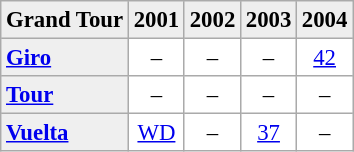<table cellpadding="3" cellspacing="0" border="1" style="font-size: 95%; border: #aaa solid 1px; border-collapse: collapse;">
<tr style="background:#eee;">
<th>Grand Tour</th>
<th>2001</th>
<th>2002</th>
<th>2003</th>
<th>2004</th>
</tr>
<tr>
<td style="text-align:left; background:#efefef;"> <strong><a href='#'>Giro</a></strong></td>
<td style="text-align:center;">–</td>
<td style="text-align:center;">–</td>
<td style="text-align:center;">–</td>
<td style="text-align:center;"><a href='#'>42</a></td>
</tr>
<tr>
<td style="text-align:left; background:#efefef;"> <strong><a href='#'>Tour</a></strong></td>
<td style="text-align:center;">–</td>
<td style="text-align:center;">–</td>
<td style="text-align:center;">–</td>
<td style="text-align:center;">–</td>
</tr>
<tr>
<td style="text-align:left; background:#efefef;"> <strong><a href='#'>Vuelta</a></strong></td>
<td style="text-align:center;"><a href='#'>WD</a></td>
<td style="text-align:center;">–</td>
<td style="text-align:center;"><a href='#'>37</a></td>
<td style="text-align:center;">–</td>
</tr>
</table>
